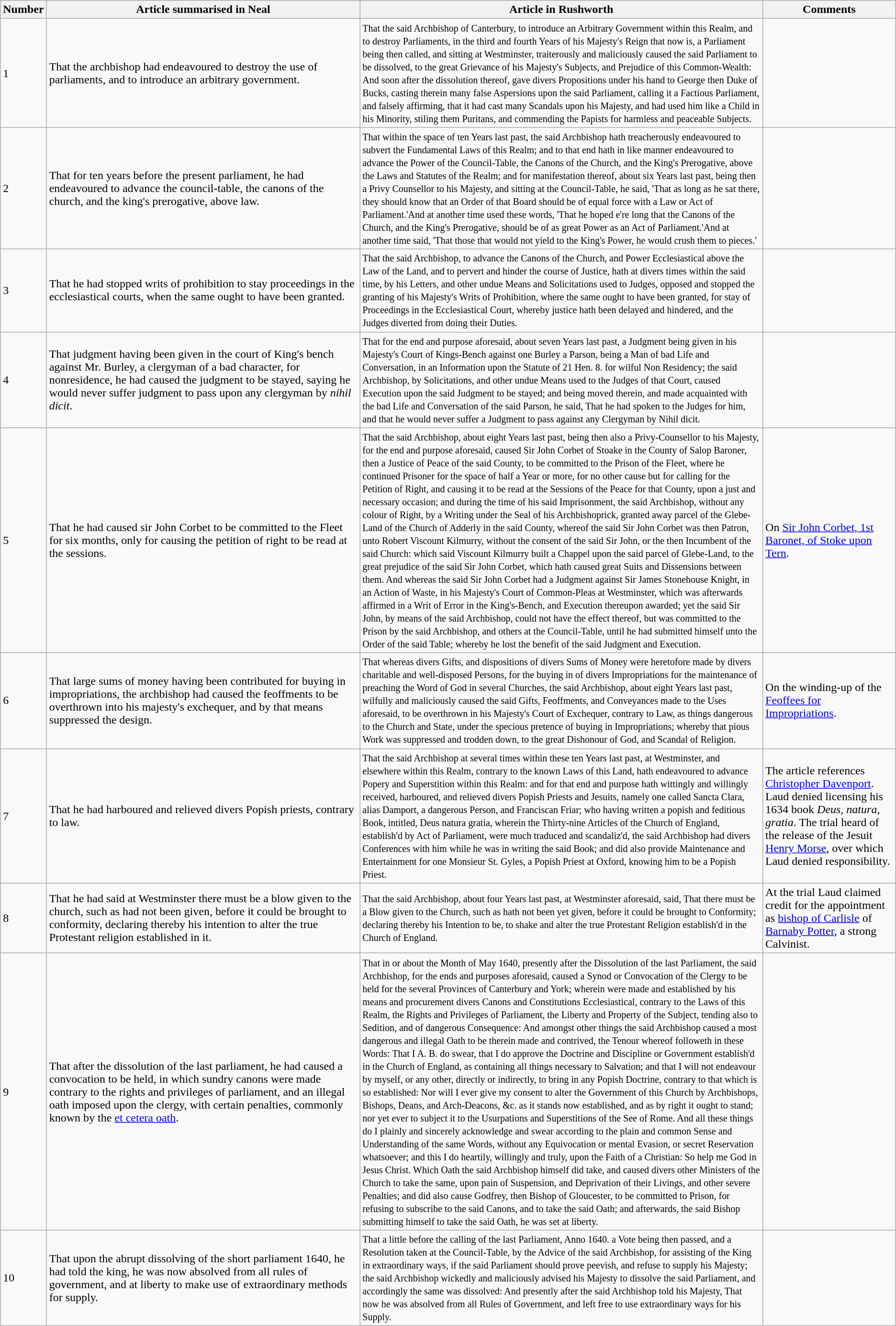<table class="wikitable">
<tr>
<th scope="col" style="width: 30px;">Number</th>
<th scope="col" style="width: 35%;">Article summarised in Neal</th>
<th scope="col" style="width: 45%;">Article in Rushworth</th>
<th>Comments</th>
</tr>
<tr>
<td>1</td>
<td>That the archbishop had endeavoured to destroy the use of parliaments, and to introduce an arbitrary government.</td>
<td><small>That the said Archbishop of Canterbury, to introduce an Arbitrary Government within this Realm, and to destroy Parliaments, in the third and fourth Years of his Majesty's Reign that now is, a Parliament being then called, and sitting at Westminster, traiterously and maliciously caused the said Parliament to be dissolved, to the great Grievance of his Majesty's Subjects, and Prejudice of this Common-Wealth: And soon after the dissolution thereof, gave divers Propositions under his hand to George then Duke of Bucks, casting therein many false Aspersions upon the said Parliament, calling it a Factious Parliament, and falsely affirming, that it had cast many Scandals upon his Majesty, and had used him like a Child in his Minority, stiling them Puritans, and commending the Papists for harmless and peaceable Subjects.</small></td>
<td></td>
</tr>
<tr>
<td>2</td>
<td>That for ten years before the present parliament, he had endeavoured to advance the council-table, the canons of the church, and the king's prerogative, above law.</td>
<td><small>That within the space of ten Years last past, the said Archbishop hath treacherously endeavoured to subvert the Fundamental Laws of this Realm; and to that end hath in like manner endeavoured to advance the Power of the Council-Table, the Canons of the Church, and the King's Prerogative, above the Laws and Statutes of the Realm; and for manifestation thereof, about six Years last past, being then a Privy Counsellor to his Majesty, and sitting at the Council-Table, he said, 'That as long as he sat there, they should know that an Order of that Board should be of equal force with a Law or Act of Parliament.'And at another time used these words, 'That he hoped e're long that the Canons of the Church, and the King's Prerogative, should be of as great Power as an Act of Parliament.'And at another time said, 'That those that would not yield to the King's Power, he would crush them to pieces.'</small></td>
<td></td>
</tr>
<tr>
<td>3</td>
<td>That he had stopped writs of prohibition to stay proceedings in the ecclesiastical courts, when the same ought to have been granted.</td>
<td><small>That the said Archbishop, to advance the Canons of the Church, and Power Ecclesiastical above the Law of the Land, and to pervert and hinder the course of Justice, hath at divers times within the said time, by his Letters, and other undue Means and Solicitations used to Judges, opposed and stopped the granting of his Majesty's Writs of Prohibition, where the same ought to have been granted, for stay of Proceedings in the Ecclesiastical Court, whereby justice hath been delayed and hindered, and the Judges diverted from doing their Duties.</small></td>
<td></td>
</tr>
<tr>
<td>4</td>
<td>That judgment having been given in the court of King's bench against Mr. Burley, a clergyman of a bad character, for nonresidence, he had caused the judgment to be stayed, saying he would never suffer judgment to pass upon any clergyman by <em>nihil dicit</em>.</td>
<td><small>That for the end and purpose aforesaid, about seven Years last past, a Judgment being given in his Majesty's Court of Kings-Bench against one Burley a Parson, being a Man of bad Life and Conversation, in an Information upon the Statute of 21 Hen. 8. for wilful Non Residency; the said Archbishop, by Solicitations, and other undue Means used to the Judges of that Court, caused Execution upon the said Judgment to be stayed; and being moved therein, and made acquainted with the bad Life and Conversation of the said Parson, he said, That he had spoken to the Judges for him, and that he would never suffer a Judgment to pass against any Clergyman by Nihil dicit.</small></td>
<td></td>
</tr>
<tr>
<td>5</td>
<td>That he had caused sir John Corbet to be committed to the Fleet for six months, only for causing the petition of right to be read at the sessions.</td>
<td><small>That the said Archbishop, about eight Years last past, being then also a Privy-Counsellor to his Majesty, for the end and purpose aforesaid, caused Sir John Corbet of Stoake in the County of Salop Baroner, then a Justice of Peace of the said County, to be committed to the Prison of the Fleet, where he continued Prisoner for the space of half a Year or more, for no other cause but for calling for the Petition of Right, and causing it to be read at the Sessions of the Peace for that County, upon a just and necessary occasion; and during the time of his said Imprisonment, the said Archbishop, without any colour of Right, by a Writing under the Seal of his Archbishoprick, granted away parcel of the Glebe-Land of the Church of Adderly in the said County, whereof the said Sir John Corbet was then Patron, unto Robert Viscount Kilmurry, without the consent of the said Sir John, or the then Incumbent of the said Church: which said Viscount Kilmurry built a Chappel upon the said parcel of Glebe-Land, to the great prejudice of the said Sir John Corbet, which hath caused great Suits and Dissensions between them. And whereas the said Sir John Corbet had a Judgment against Sir James Stonehouse Knight, in an Action of Waste, in his Majesty's Court of Common-Pleas at Westminster, which was afterwards affirmed in a Writ of Error in the King's-Bench, and Execution thereupon awarded; yet the said Sir John, by means of the said Archbishop, could not have the effect thereof, but was committed to the Prison by the said Archbishop, and others at the Council-Table, until he had submitted himself unto the Order of the said Table; whereby he lost the benefit of the said Judgment and Execution.</small></td>
<td>On <a href='#'>Sir John Corbet, 1st Baronet, of Stoke upon Tern</a>.</td>
</tr>
<tr>
<td>6</td>
<td>That large sums of money having been contributed for buying in impropriations, the archbishop had caused the feoffments to be overthrown into his majesty's exchequer, and by that means suppressed the design.</td>
<td><small>That whereas divers Gifts, and dispositions of divers Sums of Money were heretofore made by divers charitable and well-disposed Persons, for the buying in of divers Impropriations for the maintenance of preaching the Word of God in several Churches, the said Archbishop, about eight Years last past, wilfully and maliciously caused the said Gifts, Feoffments, and Conveyances made to the Uses aforesaid, to be overthrown in his Majesty's Court of Exchequer, contrary to Law, as things dangerous to the Church and State, under the specious pretence of buying in Impropriations; whereby that pious Work was suppressed and trodden down, to the great Dishonour of God, and Scandal of Religion.</small></td>
<td>On the winding-up of the <a href='#'>Feoffees for Impropriations</a>.</td>
</tr>
<tr>
<td>7</td>
<td>That he had harboured and relieved divers Popish priests, contrary to law.</td>
<td><small>That the said Archbishop at several times within these ten Years last past, at Westminster, and elsewhere within this Realm, contrary to the known Laws of this Land, hath endeavoured to advance Popery and Superstition within this Realm: and for that end and purpose hath wittingly and willingly received, harboured, and relieved divers Popish Priests and Jesuits, namely one called Sancta Clara, alias Damport, a dangerous Person, and Franciscan Friar; who having written a popish and feditious Book, intitled, Deus natura gratia, wherein the Thirty-nine Articles of the Church of England, establish'd by Act of Parliament, were much traduced and scandaliz'd, the said Archbishop had divers Conferences with him while he was in writing the said Book; and did also provide Maintenance and Entertainment for one Monsieur St. Gyles, a Popish Priest at Oxford, knowing him to be a Popish Priest.</small></td>
<td>The article references <a href='#'>Christopher Davenport</a>. Laud denied licensing his 1634 book <em>Deus, natura, gratia</em>. The trial heard of the release of the Jesuit <a href='#'>Henry Morse</a>, over which Laud denied responsibility.</td>
</tr>
<tr>
<td>8</td>
<td>That he had said at Westminster there must be a blow given to the church, such as had not been given, before it could be brought to conformity, declaring thereby his intention to alter the true Protestant religion established in it.</td>
<td><small>That the said Archbishop, about four Years last past, at Westminster aforesaid, said, That there must be a Blow given to the Church, such as hath not been yet given, before it could be brought to Conformity; declaring thereby his Intention to be, to shake and alter the true Protestant Religion establish'd in the Church of England.</small></td>
<td>At the trial Laud claimed credit for the appointment as <a href='#'>bishop of Carlisle</a> of <a href='#'>Barnaby Potter</a>, a strong Calvinist.</td>
</tr>
<tr>
<td>9</td>
<td>That after the dissolution of the last parliament, he had caused a convocation to be held, in which sundry canons were made contrary to the rights and privileges of parliament, and an illegal oath imposed upon the clergy, with certain penalties, commonly known by the <a href='#'>et cetera oath</a>.</td>
<td><small>That in or about the Month of May 1640, presently after the Dissolution of the last Parliament, the said Archbishop, for the ends and purposes aforesaid, caused a Synod or Convocation of the Clergy to be held for the several Provinces of Canterbury and York; wherein were made and established by his means and procurement divers Canons and Constitutions Ecclesiastical, contrary to the Laws of this Realm, the Rights and Privileges of Parliament, the Liberty and Property of the Subject, tending also to Sedition, and of dangerous Consequence: And amongst other things the said Archbishop caused a most dangerous and illegal Oath to be therein made and contrived, the Tenour whereof followeth in these Words: That I A. B. do swear, that I do approve the Doctrine and Discipline or Government establish'd in the Church of England, as containing all things necessary to Salvation; and that I will not endeavour by myself, or any other, directly or indirectly, to bring in any Popish Doctrine, contrary to that which is so established: Nor will I ever give my consent to alter the Government of this Church by Archbishops, Bishops, Deans, and Arch-Deacons, &c. as it stands now established, and as by right it ought to stand; nor yet ever to subject it to the Usurpations and Superstitions of the See of Rome. And all these things do I plainly and sincerely acknowledge and swear according to the plain and common Sense and Understanding of the same Words, without any Equivocation or mental Evasion, or secret Reservation whatsoever; and this I do heartily, willingly and truly, upon the Faith of a Christian: So help me God in Jesus Christ. Which Oath the said Archbishop himself did take, and caused divers other Ministers of the Church to take the same, upon pain of Suspension, and Deprivation of their Livings, and other severe Penalties; and did also cause Godfrey, then Bishop of Gloucester, to be committed to Prison, for refusing to subscribe to the said Canons, and to take the said Oath; and afterwards, the said Bishop submitting himself to take the said Oath, he was set at liberty.</small></td>
<td></td>
</tr>
<tr>
<td>10</td>
<td>That upon the abrupt dissolving of the short parliament 1640, he had told the king, he was now absolved from all rules of government, and at liberty to make use of extraordinary methods for supply.</td>
<td><small>That a little before the calling of the last Parliament, Anno 1640. a Vote being then passed, and a Resolution taken at the Council-Table, by the Advice of the said Archbishop, for assisting of the King in extraordinary ways, if the said Parliament should prove peevish, and refuse to supply his Majesty; the said Archbishop wickedly and maliciously advised his Majesty to dissolve the said Parliament, and accordingly the same was dissolved: And presently after the said Archbishop told his Majesty, That now he was absolved from all Rules of Government, and left free to use extraordinary ways for his Supply.</small></td>
<td></td>
</tr>
</table>
